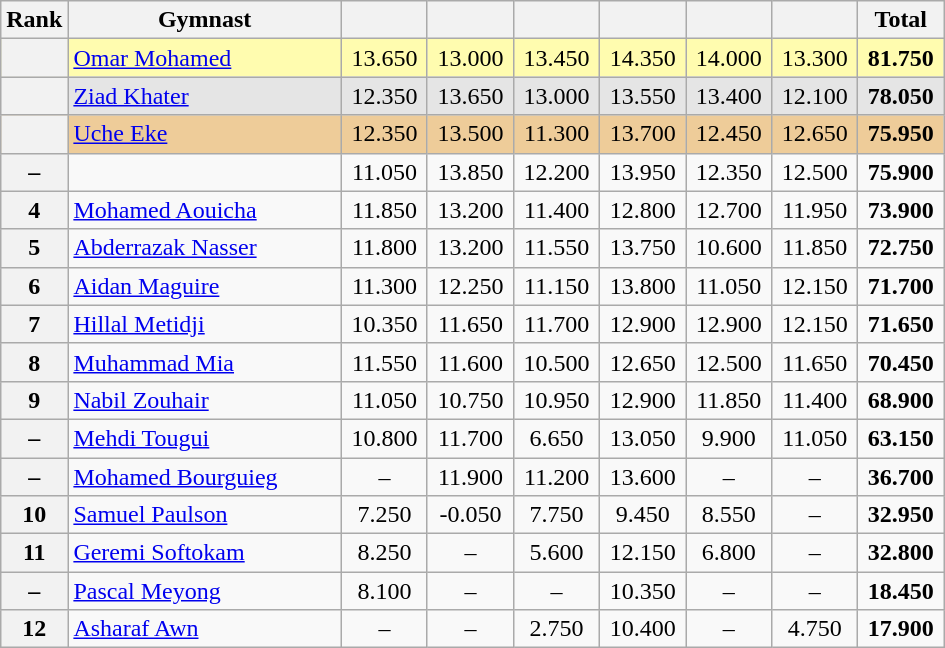<table class="wikitable sortable" style="text-align:center; font-size:100%">
<tr>
<th scope="col" style="width:15px;">Rank</th>
<th scope="col" style="width:175px;">Gymnast</th>
<th scope="col" style="width:50px;"></th>
<th scope="col" style="width:50px;"></th>
<th scope="col" style="width:50px;"></th>
<th scope="col" style="width:50px;"></th>
<th scope="col" style="width:50px;"></th>
<th scope="col" style="width:50px;"></th>
<th scope="col" style="width:50px;">Total</th>
</tr>
<tr style="background:#fffcaf;">
<th></th>
<td style="text-align:left;"> <a href='#'>Omar Mohamed</a></td>
<td>13.650</td>
<td>13.000</td>
<td>13.450</td>
<td>14.350</td>
<td>14.000</td>
<td>13.300</td>
<td><strong>81.750</strong></td>
</tr>
<tr style="background:#e5e5e5;">
<th></th>
<td style="text-align:left;"> <a href='#'>Ziad Khater</a></td>
<td>12.350</td>
<td>13.650</td>
<td>13.000</td>
<td>13.550</td>
<td>13.400</td>
<td>12.100</td>
<td><strong>78.050</strong></td>
</tr>
<tr style="background:#ec9;">
<th></th>
<td style="text-align:left;"> <a href='#'>Uche Eke</a></td>
<td>12.350</td>
<td>13.500</td>
<td>11.300</td>
<td>13.700</td>
<td>12.450</td>
<td>12.650</td>
<td><strong>75.950</strong></td>
</tr>
<tr>
<th>–</th>
<td style="text-align:left;"></td>
<td>11.050</td>
<td>13.850</td>
<td>12.200</td>
<td>13.950</td>
<td>12.350</td>
<td>12.500</td>
<td><strong>75.900</strong></td>
</tr>
<tr>
<th>4</th>
<td style="text-align:left;"> <a href='#'>Mohamed Aouicha</a></td>
<td>11.850</td>
<td>13.200</td>
<td>11.400</td>
<td>12.800</td>
<td>12.700</td>
<td>11.950</td>
<td><strong>73.900</strong></td>
</tr>
<tr>
<th>5</th>
<td style="text-align:left;"> <a href='#'>Abderrazak Nasser</a></td>
<td>11.800</td>
<td>13.200</td>
<td>11.550</td>
<td>13.750</td>
<td>10.600</td>
<td>11.850</td>
<td><strong>72.750</strong></td>
</tr>
<tr>
<th>6</th>
<td style="text-align:left;"> <a href='#'>Aidan Maguire</a></td>
<td>11.300</td>
<td>12.250</td>
<td>11.150</td>
<td>13.800</td>
<td>11.050</td>
<td>12.150</td>
<td><strong>71.700</strong></td>
</tr>
<tr>
<th>7</th>
<td style="text-align:left;"> <a href='#'>Hillal Metidji</a></td>
<td>10.350</td>
<td>11.650</td>
<td>11.700</td>
<td>12.900</td>
<td>12.900</td>
<td>12.150</td>
<td><strong>71.650</strong></td>
</tr>
<tr>
<th>8</th>
<td style="text-align:left;"> <a href='#'>Muhammad Mia</a></td>
<td>11.550</td>
<td>11.600</td>
<td>10.500</td>
<td>12.650</td>
<td>12.500</td>
<td>11.650</td>
<td><strong>70.450</strong></td>
</tr>
<tr>
<th>9</th>
<td style="text-align:left;"> <a href='#'>Nabil Zouhair</a></td>
<td>11.050</td>
<td>10.750</td>
<td>10.950</td>
<td>12.900</td>
<td>11.850</td>
<td>11.400</td>
<td><strong>68.900</strong></td>
</tr>
<tr>
<th>–</th>
<td style="text-align:left;"> <a href='#'>Mehdi Tougui</a></td>
<td>10.800</td>
<td>11.700</td>
<td>6.650</td>
<td>13.050</td>
<td>9.900</td>
<td>11.050</td>
<td><strong>63.150</strong></td>
</tr>
<tr>
<th>–</th>
<td style="text-align:left;"> <a href='#'>Mohamed Bourguieg</a></td>
<td>–</td>
<td>11.900</td>
<td>11.200</td>
<td>13.600</td>
<td>–</td>
<td>–</td>
<td><strong>36.700</strong></td>
</tr>
<tr>
<th>10</th>
<td style="text-align:left;"> <a href='#'>Samuel Paulson</a></td>
<td>7.250</td>
<td>-0.050</td>
<td>7.750</td>
<td>9.450</td>
<td>8.550</td>
<td>–</td>
<td><strong>32.950</strong></td>
</tr>
<tr>
<th>11</th>
<td style="text-align:left;"> <a href='#'>Geremi Softokam</a></td>
<td>8.250</td>
<td>–</td>
<td>5.600</td>
<td>12.150</td>
<td>6.800</td>
<td>–</td>
<td><strong>32.800</strong></td>
</tr>
<tr>
<th>–</th>
<td style="text-align:left;"> <a href='#'>Pascal Meyong</a></td>
<td>8.100</td>
<td>–</td>
<td>–</td>
<td>10.350</td>
<td>–</td>
<td>–</td>
<td><strong>18.450</strong></td>
</tr>
<tr>
<th>12</th>
<td style="text-align:left;"> <a href='#'>Asharaf Awn</a></td>
<td>–</td>
<td>–</td>
<td>2.750</td>
<td>10.400</td>
<td>–</td>
<td>4.750</td>
<td><strong>17.900</strong></td>
</tr>
</table>
